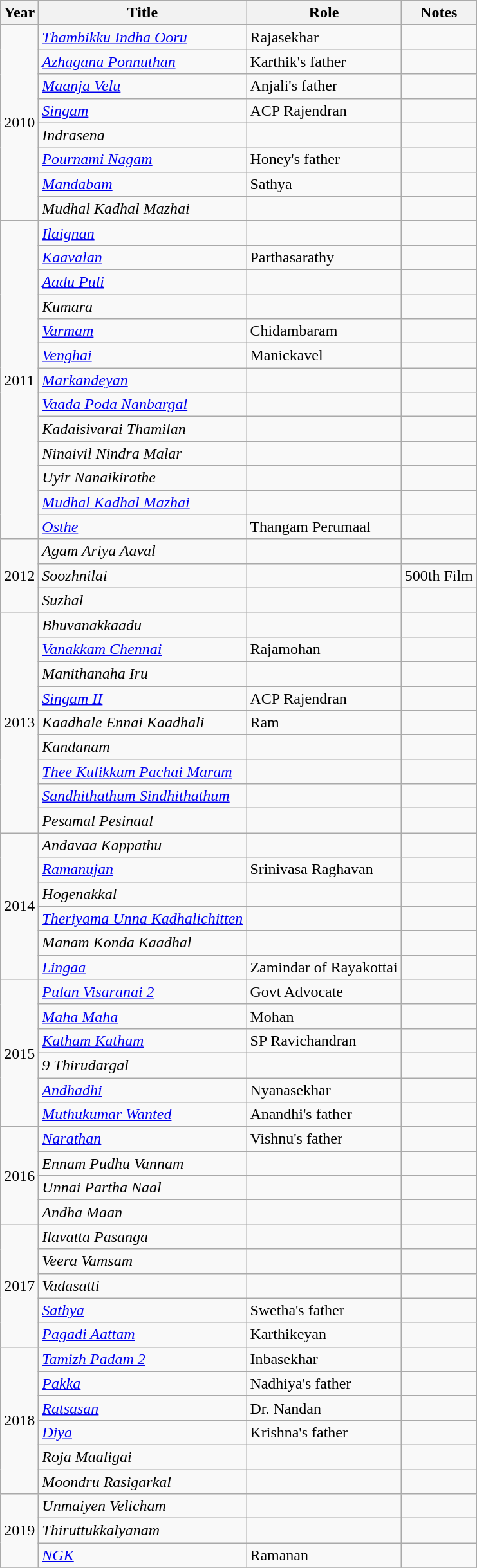<table class="wikitable sortable">
<tr>
<th>Year</th>
<th>Title</th>
<th>Role</th>
<th class="unsortable">Notes</th>
</tr>
<tr>
<td rowspan=8>2010</td>
<td><em><a href='#'>Thambikku Indha Ooru</a></em></td>
<td>Rajasekhar</td>
<td></td>
</tr>
<tr>
<td><em><a href='#'>Azhagana Ponnuthan</a></em></td>
<td>Karthik's father</td>
<td></td>
</tr>
<tr>
<td><em><a href='#'>Maanja Velu</a></em></td>
<td>Anjali's father</td>
<td></td>
</tr>
<tr>
<td><em><a href='#'>Singam</a></em></td>
<td>ACP Rajendran</td>
<td></td>
</tr>
<tr>
<td><em>Indrasena</em></td>
<td></td>
<td></td>
</tr>
<tr>
<td><em><a href='#'>Pournami Nagam</a></em></td>
<td>Honey's father</td>
<td></td>
</tr>
<tr>
<td><em><a href='#'>Mandabam</a></em></td>
<td>Sathya</td>
<td></td>
</tr>
<tr>
<td><em>Mudhal Kadhal Mazhai</em></td>
<td></td>
<td></td>
</tr>
<tr>
<td rowspan=13>2011</td>
<td><em><a href='#'>Ilaignan</a></em></td>
<td></td>
<td></td>
</tr>
<tr>
<td><em><a href='#'>Kaavalan</a></em></td>
<td>Parthasarathy</td>
<td></td>
</tr>
<tr>
<td><em><a href='#'>Aadu Puli</a></em></td>
<td></td>
<td></td>
</tr>
<tr>
<td><em>Kumara</em></td>
<td></td>
<td></td>
</tr>
<tr>
<td><em><a href='#'>Varmam</a></em></td>
<td>Chidambaram</td>
<td></td>
</tr>
<tr>
<td><em><a href='#'>Venghai</a></em></td>
<td>Manickavel</td>
<td></td>
</tr>
<tr>
<td><em><a href='#'>Markandeyan</a></em></td>
<td></td>
<td></td>
</tr>
<tr>
<td><em><a href='#'>Vaada Poda Nanbargal</a></em></td>
<td></td>
<td></td>
</tr>
<tr>
<td><em>Kadaisivarai Thamilan</em></td>
<td></td>
<td></td>
</tr>
<tr>
<td><em>Ninaivil Nindra Malar</em></td>
<td></td>
<td></td>
</tr>
<tr>
<td><em>Uyir Nanaikirathe</em></td>
<td></td>
<td></td>
</tr>
<tr>
<td><em><a href='#'>Mudhal Kadhal Mazhai</a></em></td>
<td></td>
<td></td>
</tr>
<tr>
<td><em><a href='#'>Osthe</a></em></td>
<td>Thangam Perumaal</td>
<td></td>
</tr>
<tr>
<td rowspan=3>2012</td>
<td><em>Agam Ariya Aaval</em></td>
<td></td>
<td></td>
</tr>
<tr>
<td><em>Soozhnilai</em></td>
<td></td>
<td>500th Film</td>
</tr>
<tr>
<td><em>Suzhal</em></td>
<td></td>
<td></td>
</tr>
<tr>
<td rowspan=9>2013</td>
<td><em>Bhuvanakkaadu</em></td>
<td></td>
<td></td>
</tr>
<tr>
<td><em><a href='#'>Vanakkam Chennai</a></em></td>
<td>Rajamohan</td>
<td></td>
</tr>
<tr>
<td><em>Manithanaha Iru</em></td>
<td></td>
<td></td>
</tr>
<tr>
<td><em><a href='#'>Singam II</a></em></td>
<td>ACP Rajendran</td>
<td></td>
</tr>
<tr>
<td><em>Kaadhale Ennai Kaadhali</em></td>
<td>Ram</td>
<td></td>
</tr>
<tr>
<td><em>Kandanam</em></td>
<td></td>
<td></td>
</tr>
<tr>
<td><em><a href='#'>Thee Kulikkum Pachai Maram</a></em></td>
<td></td>
<td></td>
</tr>
<tr>
<td><em><a href='#'>Sandhithathum Sindhithathum</a></em></td>
<td></td>
<td></td>
</tr>
<tr>
<td><em>Pesamal Pesinaal</em></td>
<td></td>
<td></td>
</tr>
<tr>
<td rowspan=6>2014</td>
<td><em>Andavaa Kappathu</em></td>
<td></td>
<td></td>
</tr>
<tr>
<td><em><a href='#'>Ramanujan</a></em></td>
<td>Srinivasa Raghavan</td>
<td></td>
</tr>
<tr>
<td><em>Hogenakkal</em></td>
<td></td>
<td></td>
</tr>
<tr>
<td><em><a href='#'>Theriyama Unna Kadhalichitten</a></em></td>
<td></td>
<td></td>
</tr>
<tr>
<td><em>Manam Konda Kaadhal</em></td>
<td></td>
<td></td>
</tr>
<tr>
<td><em><a href='#'>Lingaa</a></em></td>
<td>Zamindar of Rayakottai</td>
<td></td>
</tr>
<tr>
<td rowspan=6>2015</td>
<td><em><a href='#'>Pulan Visaranai 2</a></em></td>
<td>Govt Advocate</td>
<td></td>
</tr>
<tr>
<td><em><a href='#'>Maha Maha</a></em></td>
<td>Mohan</td>
<td></td>
</tr>
<tr>
<td><em><a href='#'>Katham Katham</a></em></td>
<td>SP Ravichandran</td>
<td></td>
</tr>
<tr>
<td><em>9 Thirudargal</em></td>
<td></td>
<td></td>
</tr>
<tr>
<td><em><a href='#'>Andhadhi</a></em></td>
<td>Nyanasekhar</td>
<td></td>
</tr>
<tr>
<td><em><a href='#'>Muthukumar Wanted</a></em></td>
<td>Anandhi's father</td>
<td></td>
</tr>
<tr>
<td rowspan=4>2016</td>
<td><em><a href='#'>Narathan</a></em></td>
<td>Vishnu's father</td>
<td></td>
</tr>
<tr>
<td><em>Ennam Pudhu Vannam</em></td>
<td></td>
<td></td>
</tr>
<tr>
<td><em>Unnai Partha Naal</em></td>
<td></td>
<td></td>
</tr>
<tr>
<td><em>Andha Maan</em></td>
<td></td>
<td></td>
</tr>
<tr>
<td rowspan=5>2017</td>
<td><em>Ilavatta Pasanga</em></td>
<td></td>
<td></td>
</tr>
<tr>
<td><em>Veera Vamsam</em></td>
<td></td>
<td></td>
</tr>
<tr>
<td><em>Vadasatti</em></td>
<td></td>
<td></td>
</tr>
<tr>
<td><em><a href='#'>Sathya</a></em></td>
<td>Swetha's father</td>
<td></td>
</tr>
<tr>
<td><em><a href='#'>Pagadi Aattam</a></em></td>
<td>Karthikeyan</td>
<td></td>
</tr>
<tr>
<td rowspan=6>2018</td>
<td><em><a href='#'>Tamizh Padam 2</a></em></td>
<td>Inbasekhar</td>
<td></td>
</tr>
<tr>
<td><em><a href='#'>Pakka</a></em></td>
<td>Nadhiya's father</td>
<td></td>
</tr>
<tr>
<td><em><a href='#'>Ratsasan</a></em></td>
<td>Dr. Nandan</td>
<td></td>
</tr>
<tr>
<td><em><a href='#'>Diya</a></em></td>
<td>Krishna's father</td>
<td></td>
</tr>
<tr>
<td><em>Roja Maaligai</em></td>
<td></td>
<td></td>
</tr>
<tr>
<td><em>Moondru Rasigarkal</em></td>
<td></td>
<td></td>
</tr>
<tr>
<td rowspan=3>2019</td>
<td><em>Unmaiyen Velicham</em></td>
<td></td>
<td></td>
</tr>
<tr>
<td><em>Thiruttukkalyanam</em></td>
<td></td>
<td></td>
</tr>
<tr>
<td><em><a href='#'>NGK</a></em></td>
<td>Ramanan</td>
<td></td>
</tr>
<tr>
</tr>
</table>
